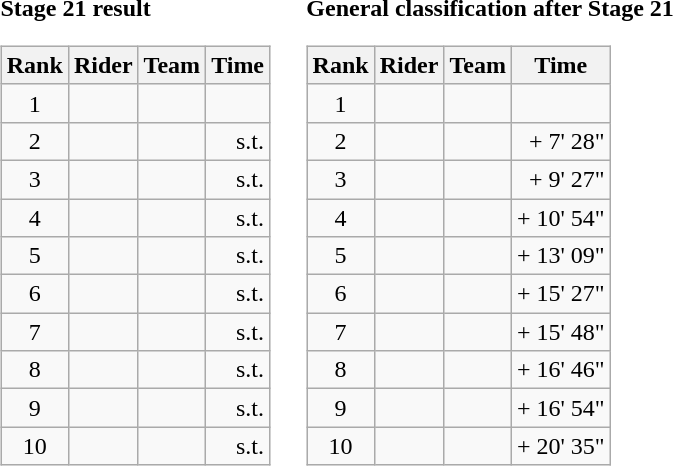<table>
<tr>
<td><strong>Stage 21 result</strong><br><table class="wikitable">
<tr>
<th scope="col">Rank</th>
<th scope="col">Rider</th>
<th scope="col">Team</th>
<th scope="col">Time</th>
</tr>
<tr>
<td style="text-align:center;">1</td>
<td></td>
<td></td>
<td style="text-align:right;"></td>
</tr>
<tr>
<td style="text-align:center;">2</td>
<td></td>
<td></td>
<td style="text-align:right;">s.t.</td>
</tr>
<tr>
<td style="text-align:center;">3</td>
<td></td>
<td></td>
<td style="text-align:right;">s.t.</td>
</tr>
<tr>
<td style="text-align:center;">4</td>
<td></td>
<td></td>
<td style="text-align:right;">s.t.</td>
</tr>
<tr>
<td style="text-align:center;">5</td>
<td></td>
<td></td>
<td style="text-align:right;">s.t.</td>
</tr>
<tr>
<td style="text-align:center;">6</td>
<td></td>
<td></td>
<td style="text-align:right;">s.t.</td>
</tr>
<tr>
<td style="text-align:center;">7</td>
<td></td>
<td></td>
<td style="text-align:right;">s.t.</td>
</tr>
<tr>
<td style="text-align:center;">8</td>
<td></td>
<td></td>
<td style="text-align:right;">s.t.</td>
</tr>
<tr>
<td style="text-align:center;">9</td>
<td></td>
<td></td>
<td style="text-align:right;">s.t.</td>
</tr>
<tr>
<td style="text-align:center;">10</td>
<td></td>
<td></td>
<td style="text-align:right;">s.t.</td>
</tr>
</table>
</td>
<td></td>
<td><strong>General classification after Stage 21</strong><br><table class="wikitable">
<tr>
<th scope="col">Rank</th>
<th scope="col">Rider</th>
<th scope="col">Team</th>
<th scope="col">Time</th>
</tr>
<tr>
<td style="text-align:center;">1</td>
<td></td>
<td></td>
<td style="text-align:right;"></td>
</tr>
<tr>
<td style="text-align:center;">2</td>
<td></td>
<td></td>
<td style="text-align:right;">+ 7' 28"</td>
</tr>
<tr>
<td style="text-align:center;">3</td>
<td></td>
<td></td>
<td style="text-align:right;">+ 9' 27"</td>
</tr>
<tr>
<td style="text-align:center;">4</td>
<td></td>
<td></td>
<td style="text-align:right;">+ 10' 54"</td>
</tr>
<tr>
<td style="text-align:center;">5</td>
<td></td>
<td></td>
<td style="text-align:right;">+ 13' 09"</td>
</tr>
<tr>
<td style="text-align:center;">6</td>
<td></td>
<td></td>
<td style="text-align:right;">+ 15' 27"</td>
</tr>
<tr>
<td style="text-align:center;">7</td>
<td></td>
<td></td>
<td style="text-align:right;">+ 15' 48"</td>
</tr>
<tr>
<td style="text-align:center;">8</td>
<td></td>
<td></td>
<td style="text-align:right;">+ 16' 46"</td>
</tr>
<tr>
<td style="text-align:center;">9</td>
<td></td>
<td></td>
<td style="text-align:right;">+ 16' 54"</td>
</tr>
<tr>
<td style="text-align:center;">10</td>
<td></td>
<td></td>
<td style="text-align:right;">+ 20' 35"</td>
</tr>
</table>
</td>
</tr>
</table>
